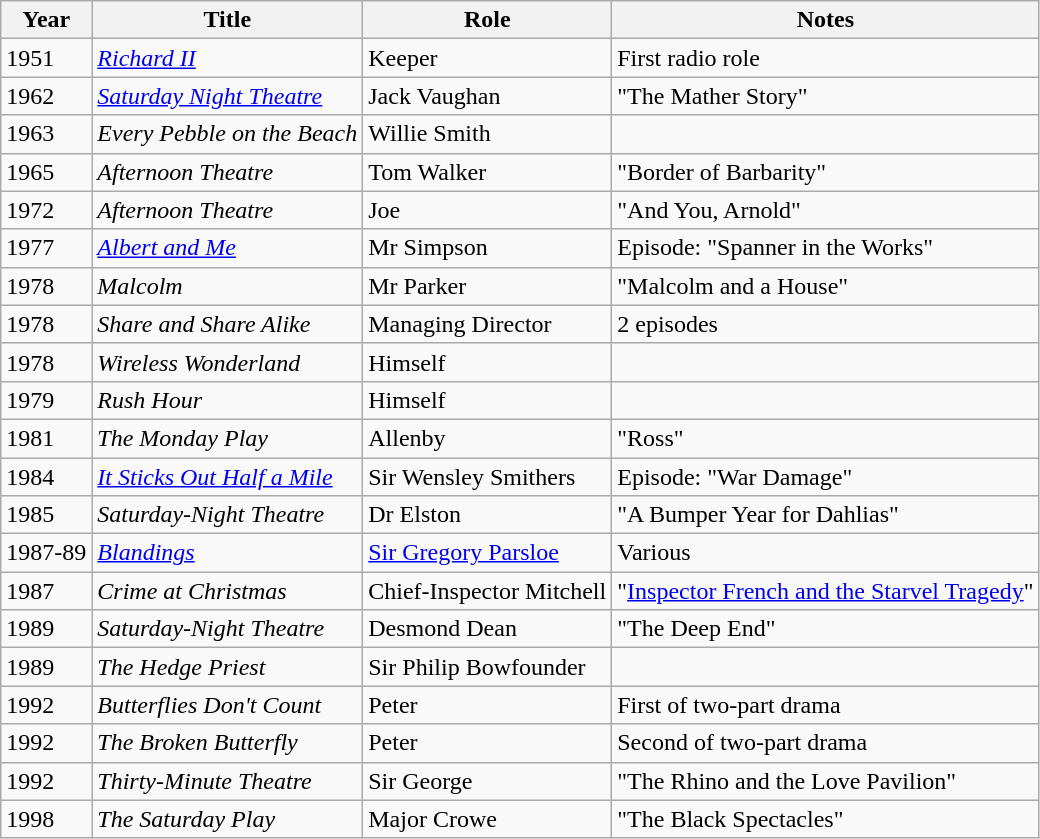<table class="wikitable">
<tr>
<th>Year</th>
<th>Title</th>
<th>Role</th>
<th>Notes</th>
</tr>
<tr>
<td>1951</td>
<td><em><a href='#'>Richard II</a></em></td>
<td>Keeper</td>
<td>First radio role</td>
</tr>
<tr>
<td>1962</td>
<td><em><a href='#'>Saturday Night Theatre</a></em></td>
<td>Jack Vaughan</td>
<td>"The Mather Story"</td>
</tr>
<tr>
<td>1963</td>
<td><em>Every Pebble on the Beach</em></td>
<td>Willie Smith</td>
<td></td>
</tr>
<tr>
<td>1965</td>
<td><em>Afternoon Theatre</em></td>
<td>Tom Walker</td>
<td>"Border of Barbarity"</td>
</tr>
<tr>
<td>1972</td>
<td><em>Afternoon Theatre</em></td>
<td>Joe</td>
<td>"And You, Arnold"</td>
</tr>
<tr>
<td>1977</td>
<td><em><a href='#'>Albert and Me</a></em></td>
<td>Mr Simpson</td>
<td>Episode: "Spanner in the Works"</td>
</tr>
<tr>
<td>1978</td>
<td><em>Malcolm</em></td>
<td>Mr Parker</td>
<td>"Malcolm and a House"</td>
</tr>
<tr>
<td>1978</td>
<td><em>Share and Share Alike</em></td>
<td>Managing Director</td>
<td>2 episodes</td>
</tr>
<tr>
<td>1978</td>
<td><em>Wireless Wonderland</em></td>
<td>Himself</td>
<td></td>
</tr>
<tr>
<td>1979</td>
<td><em>Rush Hour</em></td>
<td>Himself</td>
<td></td>
</tr>
<tr>
<td>1981</td>
<td><em>The Monday Play</em></td>
<td>Allenby</td>
<td>"Ross"</td>
</tr>
<tr>
<td>1984</td>
<td><em><a href='#'>It Sticks Out Half a Mile</a></em></td>
<td>Sir Wensley Smithers</td>
<td>Episode: "War Damage"</td>
</tr>
<tr>
<td>1985</td>
<td><em>Saturday-Night Theatre</em></td>
<td>Dr Elston</td>
<td>"A Bumper Year for Dahlias"</td>
</tr>
<tr>
<td>1987-89</td>
<td><em><a href='#'>Blandings</a></em></td>
<td><a href='#'>Sir Gregory Parsloe</a></td>
<td>Various</td>
</tr>
<tr>
<td>1987</td>
<td><em>Crime at Christmas</em></td>
<td>Chief-Inspector Mitchell</td>
<td>"<a href='#'>Inspector French and the Starvel Tragedy</a>"</td>
</tr>
<tr>
<td>1989</td>
<td><em>Saturday-Night Theatre</em></td>
<td>Desmond Dean</td>
<td>"The Deep End"</td>
</tr>
<tr>
<td>1989</td>
<td><em>The Hedge Priest</em></td>
<td>Sir Philip Bowfounder</td>
<td></td>
</tr>
<tr>
<td>1992</td>
<td><em>Butterflies Don't Count</em></td>
<td>Peter</td>
<td>First of two-part drama</td>
</tr>
<tr>
<td>1992</td>
<td><em>The Broken Butterfly</em></td>
<td>Peter</td>
<td>Second of two-part drama</td>
</tr>
<tr>
<td>1992</td>
<td><em>Thirty-Minute Theatre</em></td>
<td>Sir George</td>
<td>"The Rhino and the Love Pavilion"</td>
</tr>
<tr>
<td>1998</td>
<td><em>The Saturday Play</em></td>
<td>Major Crowe</td>
<td>"The Black Spectacles"</td>
</tr>
</table>
